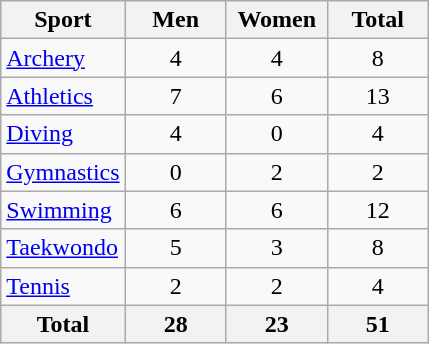<table class="sortable wikitable" style="text-align:center;">
<tr>
<th>Sport</th>
<th width=60>Men</th>
<th width=60>Women</th>
<th width=60>Total</th>
</tr>
<tr>
<td align=left><a href='#'>Archery</a></td>
<td>4</td>
<td>4</td>
<td>8</td>
</tr>
<tr>
<td align=left><a href='#'>Athletics</a></td>
<td>7</td>
<td>6</td>
<td>13</td>
</tr>
<tr>
<td align=left><a href='#'>Diving</a></td>
<td>4</td>
<td>0</td>
<td>4</td>
</tr>
<tr>
<td align=left><a href='#'>Gymnastics</a></td>
<td>0</td>
<td>2</td>
<td>2</td>
</tr>
<tr>
<td align="left"><a href='#'>Swimming</a></td>
<td>6</td>
<td>6</td>
<td>12</td>
</tr>
<tr>
<td align="left"><a href='#'>Taekwondo</a></td>
<td>5</td>
<td>3</td>
<td>8</td>
</tr>
<tr>
<td align="left"><a href='#'>Tennis</a></td>
<td>2</td>
<td>2</td>
<td>4</td>
</tr>
<tr>
<th>Total</th>
<th>28</th>
<th>23</th>
<th>51</th>
</tr>
</table>
